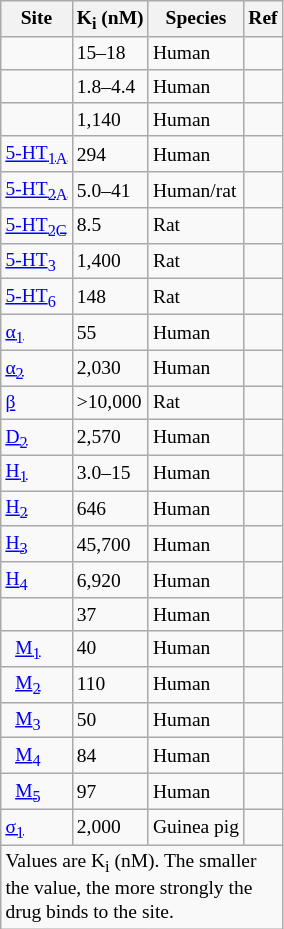<table class="wikitable floatright" style="font-size:small;">
<tr>
<th>Site</th>
<th>K<sub>i</sub> (nM)</th>
<th>Species</th>
<th>Ref</th>
</tr>
<tr>
<td></td>
<td>15–18</td>
<td>Human</td>
<td></td>
</tr>
<tr>
<td></td>
<td>1.8–4.4</td>
<td>Human</td>
<td></td>
</tr>
<tr>
<td></td>
<td>1,140</td>
<td>Human</td>
<td></td>
</tr>
<tr>
<td><a href='#'>5-HT<sub>1A</sub></a></td>
<td>294</td>
<td>Human</td>
<td></td>
</tr>
<tr>
<td><a href='#'>5-HT<sub>2A</sub></a></td>
<td>5.0–41</td>
<td>Human/rat</td>
<td></td>
</tr>
<tr>
<td><a href='#'>5-HT<sub>2C</sub></a></td>
<td>8.5</td>
<td>Rat</td>
<td></td>
</tr>
<tr>
<td><a href='#'>5-HT<sub>3</sub></a></td>
<td>1,400</td>
<td>Rat</td>
<td></td>
</tr>
<tr>
<td><a href='#'>5-HT<sub>6</sub></a></td>
<td>148</td>
<td>Rat</td>
<td></td>
</tr>
<tr>
<td><a href='#'>α<sub>1</sub></a></td>
<td>55</td>
<td>Human</td>
<td></td>
</tr>
<tr>
<td><a href='#'>α<sub>2</sub></a></td>
<td>2,030</td>
<td>Human</td>
<td></td>
</tr>
<tr>
<td><a href='#'>β</a></td>
<td>>10,000</td>
<td>Rat</td>
<td></td>
</tr>
<tr>
<td><a href='#'>D<sub>2</sub></a></td>
<td>2,570</td>
<td>Human</td>
<td></td>
</tr>
<tr>
<td><a href='#'>H<sub>1</sub></a></td>
<td>3.0–15</td>
<td>Human</td>
<td></td>
</tr>
<tr>
<td><a href='#'>H<sub>2</sub></a></td>
<td>646</td>
<td>Human</td>
<td></td>
</tr>
<tr>
<td><a href='#'>H<sub>3</sub></a></td>
<td>45,700</td>
<td>Human</td>
<td></td>
</tr>
<tr>
<td><a href='#'>H<sub>4</sub></a></td>
<td>6,920</td>
<td>Human</td>
<td></td>
</tr>
<tr>
<td></td>
<td>37</td>
<td>Human</td>
<td></td>
</tr>
<tr>
<td>  <a href='#'>M<sub>1</sub></a></td>
<td>40</td>
<td>Human</td>
<td></td>
</tr>
<tr>
<td>  <a href='#'>M<sub>2</sub></a></td>
<td>110</td>
<td>Human</td>
<td></td>
</tr>
<tr>
<td>  <a href='#'>M<sub>3</sub></a></td>
<td>50</td>
<td>Human</td>
<td></td>
</tr>
<tr>
<td>  <a href='#'>M<sub>4</sub></a></td>
<td>84</td>
<td>Human</td>
<td></td>
</tr>
<tr>
<td>  <a href='#'>M<sub>5</sub></a></td>
<td>97</td>
<td>Human</td>
<td></td>
</tr>
<tr>
<td><a href='#'>σ<sub>1</sub></a></td>
<td>2,000</td>
<td>Guinea pig</td>
<td></td>
</tr>
<tr class="sortbottom">
<td colspan="4" style="width: 1px;">Values are K<sub>i</sub> (nM). The smaller the value, the more strongly the drug binds to the site.</td>
</tr>
</table>
